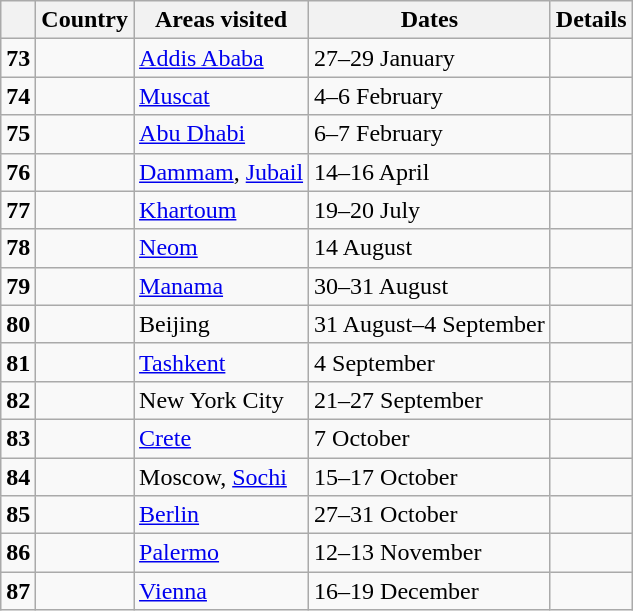<table class="wikitable sortable">
<tr>
<th></th>
<th>Country</th>
<th>Areas visited</th>
<th>Dates</th>
<th class="unsortable">Details</th>
</tr>
<tr>
<td><strong>73</strong></td>
<td></td>
<td><a href='#'>Addis Ababa</a></td>
<td>27–29 January</td>
<td></td>
</tr>
<tr>
<td><strong>74</strong></td>
<td></td>
<td><a href='#'>Muscat</a></td>
<td>4–6 February</td>
<td></td>
</tr>
<tr>
<td><strong>75</strong></td>
<td></td>
<td><a href='#'>Abu Dhabi</a></td>
<td>6–7 February</td>
<td></td>
</tr>
<tr>
<td><strong>76</strong></td>
<td></td>
<td><a href='#'>Dammam</a>, <a href='#'>Jubail</a></td>
<td>14–16 April</td>
<td></td>
</tr>
<tr>
<td><strong>77</strong></td>
<td></td>
<td><a href='#'>Khartoum</a></td>
<td>19–20 July</td>
<td></td>
</tr>
<tr>
<td><strong>78</strong></td>
<td></td>
<td><a href='#'>Neom</a></td>
<td>14 August</td>
<td></td>
</tr>
<tr>
<td><strong>79</strong></td>
<td></td>
<td><a href='#'>Manama</a></td>
<td>30–31 August</td>
<td></td>
</tr>
<tr>
<td><strong>80</strong></td>
<td></td>
<td>Beijing</td>
<td>31 August–4 September</td>
<td></td>
</tr>
<tr>
<td><strong>81</strong></td>
<td></td>
<td><a href='#'>Tashkent</a></td>
<td>4 September</td>
<td></td>
</tr>
<tr>
<td><strong>82</strong></td>
<td></td>
<td>New York City</td>
<td>21–27 September</td>
<td></td>
</tr>
<tr>
<td><strong>83</strong></td>
<td></td>
<td><a href='#'>Crete</a></td>
<td>7 October</td>
<td></td>
</tr>
<tr>
<td><strong>84</strong></td>
<td></td>
<td>Moscow, <a href='#'>Sochi</a></td>
<td>15–17 October</td>
<td></td>
</tr>
<tr>
<td><strong>85</strong></td>
<td></td>
<td><a href='#'>Berlin</a></td>
<td>27–31 October</td>
<td></td>
</tr>
<tr>
<td><strong>86</strong></td>
<td></td>
<td><a href='#'>Palermo</a></td>
<td>12–13 November</td>
<td></td>
</tr>
<tr>
<td><strong>87</strong></td>
<td></td>
<td><a href='#'>Vienna</a></td>
<td>16–19 December</td>
<td></td>
</tr>
</table>
